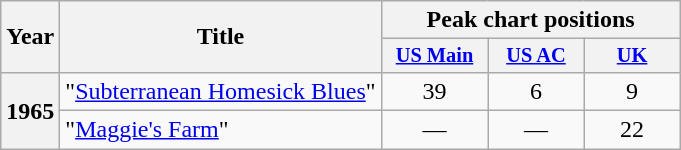<table class="wikitable plainrowheaders" style="text-align:center;">
<tr>
<th scope="col" rowspan="2">Year</th>
<th scope="col" rowspan="2">Title</th>
<th scope="col" colspan="3" style="width:12em;">Peak chart positions</th>
</tr>
<tr>
<th style="width:2em; font-size:85%;"><a href='#'>US Main</a><br></th>
<th style="width:2em; font-size:85%;"><a href='#'>US AC</a><br></th>
<th style="width:2em; font-size:85%;"><a href='#'>UK</a><br></th>
</tr>
<tr>
<th scope="row" rowspan="2">1965</th>
<td style="text-align:left">"<a href='#'>Subterranean Homesick Blues</a>"</td>
<td>39</td>
<td>6</td>
<td>9</td>
</tr>
<tr>
<td style="text-align:left">"<a href='#'>Maggie's Farm</a>"</td>
<td>—</td>
<td>—</td>
<td>22</td>
</tr>
</table>
